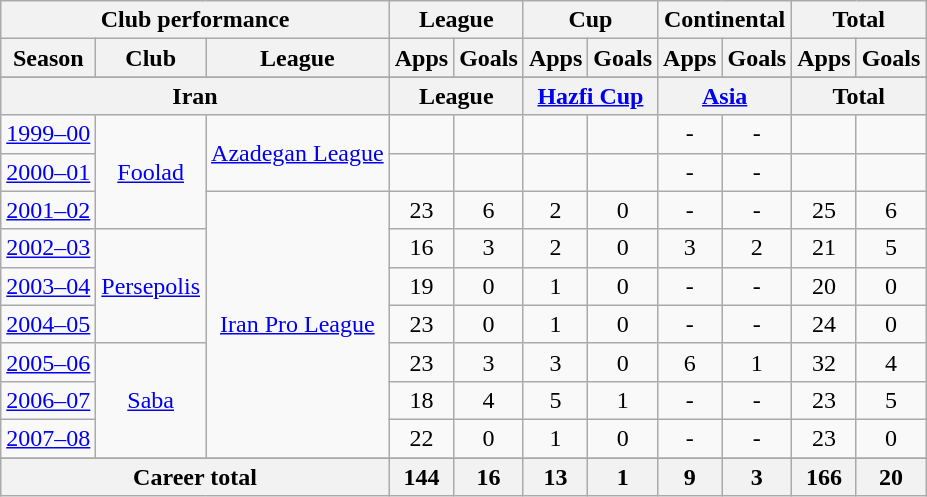<table class="wikitable" style="text-align:center">
<tr>
<th colspan=3>Club performance</th>
<th colspan=2>League</th>
<th colspan=2>Cup</th>
<th colspan=2>Continental</th>
<th colspan=2>Total</th>
</tr>
<tr>
<th>Season</th>
<th>Club</th>
<th>League</th>
<th>Apps</th>
<th>Goals</th>
<th>Apps</th>
<th>Goals</th>
<th>Apps</th>
<th>Goals</th>
<th>Apps</th>
<th>Goals</th>
</tr>
<tr>
</tr>
<tr>
<th colspan=3>Iran</th>
<th colspan=2>League</th>
<th colspan=2><a href='#'>Hazfi Cup</a></th>
<th colspan=2><a href='#'>Asia</a></th>
<th colspan=2>Total</th>
</tr>
<tr>
<td><a href='#'>1999–00</a></td>
<td rowspan=3><a href='#'>Foolad</a></td>
<td rowspan=2><a href='#'>Azadegan League</a></td>
<td></td>
<td></td>
<td></td>
<td></td>
<td>-</td>
<td>-</td>
<td></td>
<td></td>
</tr>
<tr>
<td><a href='#'>2000–01</a></td>
<td></td>
<td></td>
<td></td>
<td></td>
<td>-</td>
<td>-</td>
<td></td>
<td></td>
</tr>
<tr>
<td><a href='#'>2001–02</a></td>
<td rowspan=7><a href='#'>Iran Pro League</a></td>
<td>23</td>
<td>6</td>
<td>2</td>
<td>0</td>
<td>-</td>
<td>-</td>
<td>25</td>
<td>6</td>
</tr>
<tr>
<td><a href='#'>2002–03</a></td>
<td rowspan=3><a href='#'>Persepolis</a></td>
<td>16</td>
<td>3</td>
<td>2</td>
<td>0</td>
<td>3</td>
<td>2</td>
<td>21</td>
<td>5</td>
</tr>
<tr>
<td><a href='#'>2003–04</a></td>
<td>19</td>
<td>0</td>
<td>1</td>
<td>0</td>
<td>-</td>
<td>-</td>
<td>20</td>
<td>0</td>
</tr>
<tr>
<td><a href='#'>2004–05</a></td>
<td>23</td>
<td>0</td>
<td>1</td>
<td>0</td>
<td>-</td>
<td>-</td>
<td>24</td>
<td>0</td>
</tr>
<tr>
<td><a href='#'>2005–06</a></td>
<td rowspan=3><a href='#'>Saba</a></td>
<td>23</td>
<td>3</td>
<td>3</td>
<td>0</td>
<td>6</td>
<td>1</td>
<td>32</td>
<td>4</td>
</tr>
<tr>
<td><a href='#'>2006–07</a></td>
<td>18</td>
<td>4</td>
<td>5</td>
<td>1</td>
<td>-</td>
<td>-</td>
<td>23</td>
<td>5</td>
</tr>
<tr>
<td><a href='#'>2007–08</a></td>
<td>22</td>
<td>0</td>
<td>1</td>
<td>0</td>
<td>-</td>
<td>-</td>
<td>23</td>
<td>0</td>
</tr>
<tr>
</tr>
<tr>
<th colspan="3">Career total</th>
<th>144</th>
<th>16</th>
<th>13</th>
<th>1</th>
<th>9</th>
<th>3</th>
<th>166</th>
<th>20</th>
</tr>
</table>
